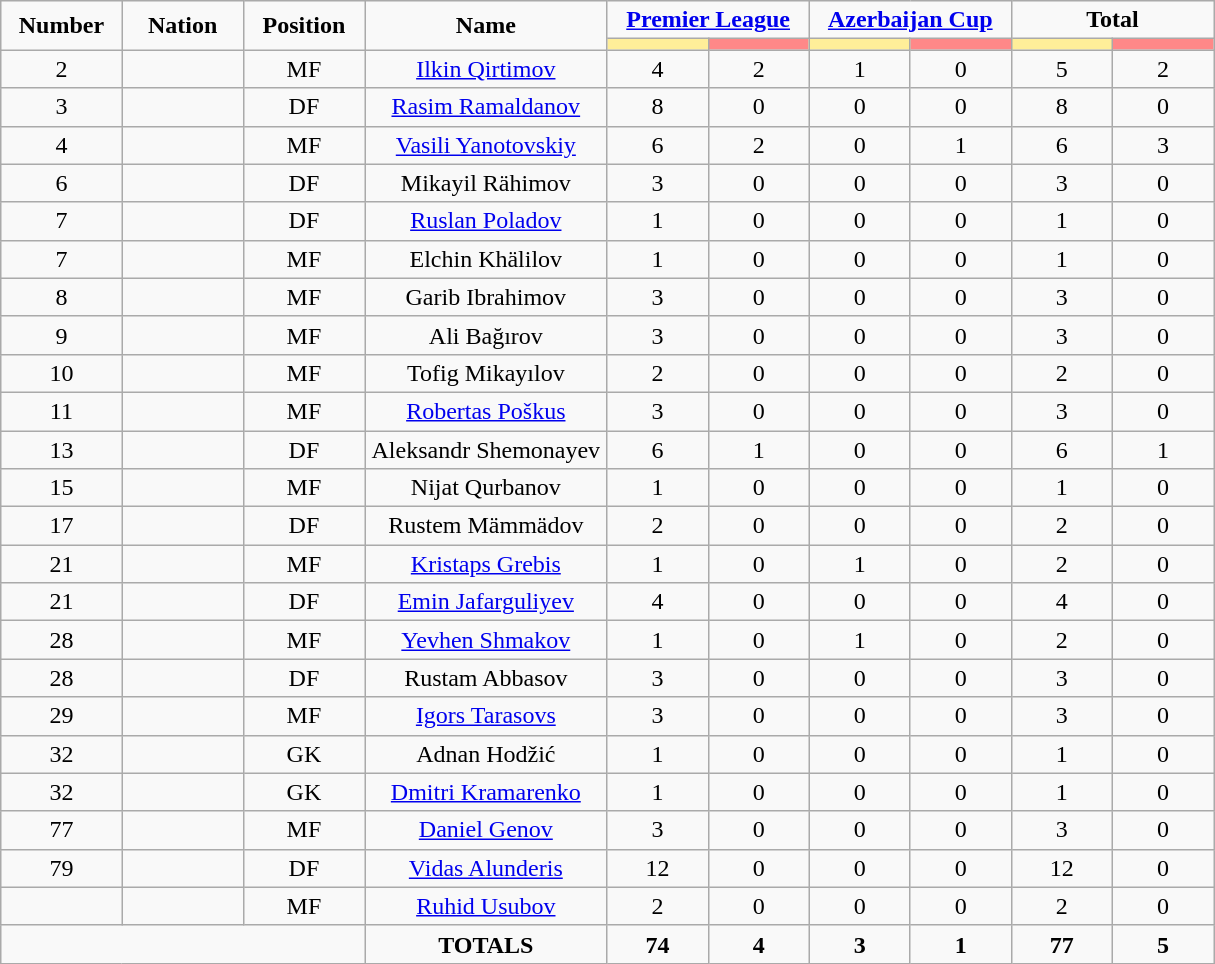<table class="wikitable" style="font-size: 100%; text-align: center;">
<tr>
<td rowspan="2" width="10%" align="center"><strong>Number</strong></td>
<td rowspan="2" width="10%" align="center"><strong>Nation</strong></td>
<td rowspan="2" width="10%" align="center"><strong>Position</strong></td>
<td rowspan="2" width="20%" align="center"><strong>Name</strong></td>
<td colspan="2" align="center"><strong><a href='#'>Premier League</a></strong></td>
<td colspan="2" align="center"><strong><a href='#'>Azerbaijan Cup</a></strong></td>
<td colspan="2" align="center"><strong>Total</strong></td>
</tr>
<tr>
<th width=60 style="background: #FFEE99"></th>
<th width=60 style="background: #FF8888"></th>
<th width=60 style="background: #FFEE99"></th>
<th width=60 style="background: #FF8888"></th>
<th width=60 style="background: #FFEE99"></th>
<th width=60 style="background: #FF8888"></th>
</tr>
<tr>
<td>2</td>
<td></td>
<td>MF</td>
<td><a href='#'>Ilkin Qirtimov</a></td>
<td>4</td>
<td>2</td>
<td>1</td>
<td>0</td>
<td>5</td>
<td>2</td>
</tr>
<tr>
<td>3</td>
<td></td>
<td>DF</td>
<td><a href='#'>Rasim Ramaldanov</a></td>
<td>8</td>
<td>0</td>
<td>0</td>
<td>0</td>
<td>8</td>
<td>0</td>
</tr>
<tr>
<td>4</td>
<td></td>
<td>MF</td>
<td><a href='#'>Vasili Yanotovskiy</a></td>
<td>6</td>
<td>2</td>
<td>0</td>
<td>1</td>
<td>6</td>
<td>3</td>
</tr>
<tr>
<td>6</td>
<td></td>
<td>DF</td>
<td>Mikayil Rähimov</td>
<td>3</td>
<td>0</td>
<td>0</td>
<td>0</td>
<td>3</td>
<td>0</td>
</tr>
<tr>
<td>7</td>
<td></td>
<td>DF</td>
<td><a href='#'>Ruslan Poladov</a></td>
<td>1</td>
<td>0</td>
<td>0</td>
<td>0</td>
<td>1</td>
<td>0</td>
</tr>
<tr>
<td>7</td>
<td></td>
<td>MF</td>
<td>Elchin Khälilov</td>
<td>1</td>
<td>0</td>
<td>0</td>
<td>0</td>
<td>1</td>
<td>0</td>
</tr>
<tr>
<td>8</td>
<td></td>
<td>MF</td>
<td>Garib Ibrahimov</td>
<td>3</td>
<td>0</td>
<td>0</td>
<td>0</td>
<td>3</td>
<td>0</td>
</tr>
<tr>
<td>9</td>
<td></td>
<td>MF</td>
<td>Ali Bağırov</td>
<td>3</td>
<td>0</td>
<td>0</td>
<td>0</td>
<td>3</td>
<td>0</td>
</tr>
<tr>
<td>10</td>
<td></td>
<td>MF</td>
<td>Tofig Mikayılov</td>
<td>2</td>
<td>0</td>
<td>0</td>
<td>0</td>
<td>2</td>
<td>0</td>
</tr>
<tr>
<td>11</td>
<td></td>
<td>MF</td>
<td><a href='#'>Robertas Poškus</a></td>
<td>3</td>
<td>0</td>
<td>0</td>
<td>0</td>
<td>3</td>
<td>0</td>
</tr>
<tr>
<td>13</td>
<td></td>
<td>DF</td>
<td>Aleksandr Shemonayev</td>
<td>6</td>
<td>1</td>
<td>0</td>
<td>0</td>
<td>6</td>
<td>1</td>
</tr>
<tr>
<td>15</td>
<td></td>
<td>MF</td>
<td>Nijat Qurbanov</td>
<td>1</td>
<td>0</td>
<td>0</td>
<td>0</td>
<td>1</td>
<td>0</td>
</tr>
<tr>
<td>17</td>
<td></td>
<td>DF</td>
<td>Rustem Mämmädov</td>
<td>2</td>
<td>0</td>
<td>0</td>
<td>0</td>
<td>2</td>
<td>0</td>
</tr>
<tr>
<td>21</td>
<td></td>
<td>MF</td>
<td><a href='#'>Kristaps Grebis</a></td>
<td>1</td>
<td>0</td>
<td>1</td>
<td>0</td>
<td>2</td>
<td>0</td>
</tr>
<tr>
<td>21</td>
<td></td>
<td>DF</td>
<td><a href='#'>Emin Jafarguliyev</a></td>
<td>4</td>
<td>0</td>
<td>0</td>
<td>0</td>
<td>4</td>
<td>0</td>
</tr>
<tr>
<td>28</td>
<td></td>
<td>MF</td>
<td><a href='#'>Yevhen Shmakov</a></td>
<td>1</td>
<td>0</td>
<td>1</td>
<td>0</td>
<td>2</td>
<td>0</td>
</tr>
<tr>
<td>28</td>
<td></td>
<td>DF</td>
<td>Rustam Abbasov</td>
<td>3</td>
<td>0</td>
<td>0</td>
<td>0</td>
<td>3</td>
<td>0</td>
</tr>
<tr>
<td>29</td>
<td></td>
<td>MF</td>
<td><a href='#'>Igors Tarasovs</a></td>
<td>3</td>
<td>0</td>
<td>0</td>
<td>0</td>
<td>3</td>
<td>0</td>
</tr>
<tr>
<td>32</td>
<td></td>
<td>GK</td>
<td>Adnan Hodžić</td>
<td>1</td>
<td>0</td>
<td>0</td>
<td>0</td>
<td>1</td>
<td>0</td>
</tr>
<tr>
<td>32</td>
<td></td>
<td>GK</td>
<td><a href='#'>Dmitri Kramarenko</a></td>
<td>1</td>
<td>0</td>
<td>0</td>
<td>0</td>
<td>1</td>
<td>0</td>
</tr>
<tr>
<td>77</td>
<td></td>
<td>MF</td>
<td><a href='#'>Daniel Genov</a></td>
<td>3</td>
<td>0</td>
<td>0</td>
<td>0</td>
<td>3</td>
<td>0</td>
</tr>
<tr>
<td>79</td>
<td></td>
<td>DF</td>
<td><a href='#'>Vidas Alunderis</a></td>
<td>12</td>
<td>0</td>
<td>0</td>
<td>0</td>
<td>12</td>
<td>0</td>
</tr>
<tr>
<td></td>
<td></td>
<td>MF</td>
<td><a href='#'>Ruhid Usubov</a></td>
<td>2</td>
<td>0</td>
<td>0</td>
<td>0</td>
<td>2</td>
<td>0</td>
</tr>
<tr>
<td colspan="3"></td>
<td><strong>TOTALS</strong></td>
<td><strong>74</strong></td>
<td><strong>4</strong></td>
<td><strong>3</strong></td>
<td><strong>1</strong></td>
<td><strong>77</strong></td>
<td><strong>5</strong></td>
</tr>
</table>
